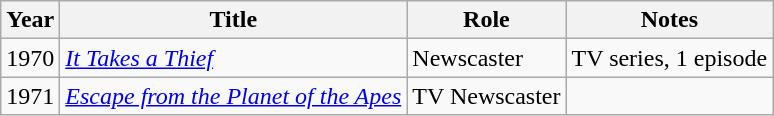<table class="wikitable">
<tr>
<th>Year</th>
<th>Title</th>
<th>Role</th>
<th>Notes</th>
</tr>
<tr>
<td>1970</td>
<td><em><a href='#'>It Takes a Thief</a></em></td>
<td>Newscaster</td>
<td>TV series, 1 episode</td>
</tr>
<tr>
<td>1971</td>
<td><em><a href='#'>Escape from the Planet of the Apes</a></em></td>
<td>TV Newscaster</td>
<td></td>
</tr>
</table>
